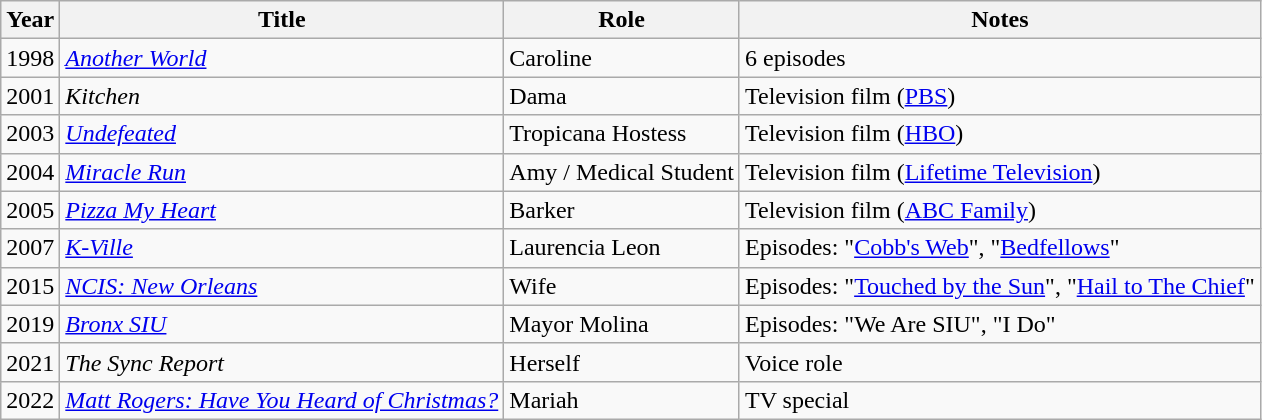<table class="wikitable sortable">
<tr>
<th>Year</th>
<th>Title</th>
<th>Role</th>
<th class="unsortable">Notes</th>
</tr>
<tr>
<td>1998</td>
<td><em><a href='#'>Another World</a></em></td>
<td>Caroline</td>
<td>6 episodes</td>
</tr>
<tr>
<td>2001</td>
<td><em>Kitchen</em></td>
<td>Dama</td>
<td>Television film (<a href='#'>PBS</a>)</td>
</tr>
<tr>
<td>2003</td>
<td><em><a href='#'>Undefeated</a></em></td>
<td>Tropicana Hostess</td>
<td>Television film (<a href='#'>HBO</a>)</td>
</tr>
<tr>
<td>2004</td>
<td><em><a href='#'>Miracle Run</a></em></td>
<td>Amy / Medical Student</td>
<td>Television film (<a href='#'>Lifetime Television</a>)</td>
</tr>
<tr>
<td>2005</td>
<td><em><a href='#'>Pizza My Heart</a></em></td>
<td>Barker</td>
<td>Television film (<a href='#'>ABC Family</a>)</td>
</tr>
<tr>
<td>2007</td>
<td><em><a href='#'>K-Ville</a></em></td>
<td>Laurencia Leon</td>
<td>Episodes: "<a href='#'>Cobb's Web</a>", "<a href='#'>Bedfellows</a>"</td>
</tr>
<tr>
<td>2015</td>
<td><em><a href='#'>NCIS: New Orleans</a></em></td>
<td>Wife</td>
<td>Episodes: "<a href='#'>Touched by the Sun</a>", "<a href='#'>Hail to The Chief</a>"</td>
</tr>
<tr>
<td>2019</td>
<td><em><a href='#'>Bronx SIU</a></em></td>
<td>Mayor Molina</td>
<td>Episodes: "We Are SIU", "I Do"</td>
</tr>
<tr>
<td>2021</td>
<td><em>The Sync Report</em></td>
<td>Herself</td>
<td>Voice role</td>
</tr>
<tr>
<td>2022</td>
<td><em><a href='#'>Matt Rogers: Have You Heard of Christmas?</a></em></td>
<td>Mariah</td>
<td>TV special</td>
</tr>
</table>
